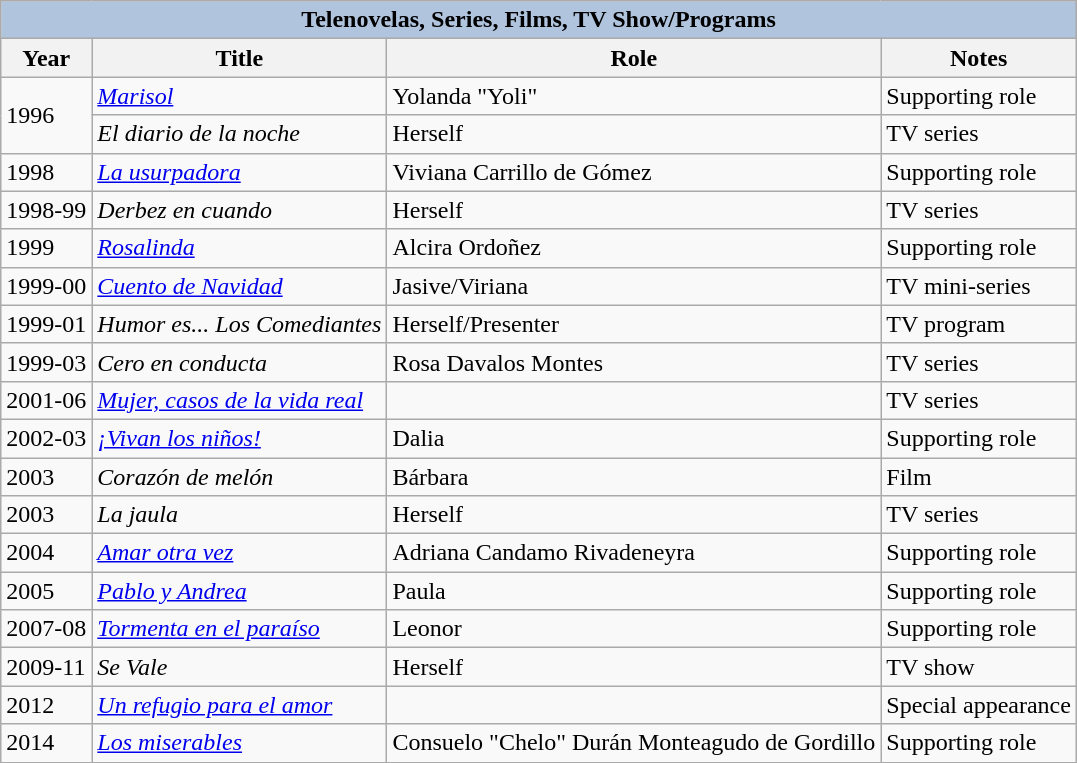<table class="wikitable">
<tr>
<th colspan="5" style="background:LightSteelBlue;">Telenovelas, Series, Films, TV Show/Programs</th>
</tr>
<tr>
<th>Year</th>
<th>Title</th>
<th>Role</th>
<th>Notes</th>
</tr>
<tr>
<td rowspan=2>1996</td>
<td><em><a href='#'>Marisol</a></em></td>
<td>Yolanda "Yoli"</td>
<td>Supporting role</td>
</tr>
<tr>
<td><em>El diario de la noche</em></td>
<td>Herself</td>
<td>TV series</td>
</tr>
<tr>
<td>1998</td>
<td><em><a href='#'>La usurpadora</a></em></td>
<td>Viviana Carrillo de Gómez</td>
<td>Supporting role</td>
</tr>
<tr>
<td>1998-99</td>
<td><em>Derbez en cuando</em></td>
<td>Herself</td>
<td>TV series</td>
</tr>
<tr>
<td>1999</td>
<td><em><a href='#'>Rosalinda</a></em></td>
<td>Alcira Ordoñez</td>
<td>Supporting role</td>
</tr>
<tr>
<td>1999-00</td>
<td><em><a href='#'>Cuento de Navidad</a></em></td>
<td>Jasive/Viriana</td>
<td>TV mini-series</td>
</tr>
<tr>
<td>1999-01</td>
<td><em>Humor es... Los Comediantes</em></td>
<td>Herself/Presenter</td>
<td>TV program</td>
</tr>
<tr>
<td>1999-03</td>
<td><em>Cero en conducta</em></td>
<td>Rosa Davalos Montes</td>
<td>TV series</td>
</tr>
<tr>
<td>2001-06</td>
<td><em><a href='#'>Mujer, casos de la vida real</a></em></td>
<td></td>
<td>TV series</td>
</tr>
<tr>
<td>2002-03</td>
<td><em><a href='#'>¡Vivan los niños!</a></em></td>
<td>Dalia</td>
<td>Supporting role</td>
</tr>
<tr>
<td>2003</td>
<td><em>Corazón de melón</em></td>
<td>Bárbara</td>
<td>Film</td>
</tr>
<tr>
<td>2003</td>
<td><em>La jaula</em></td>
<td>Herself</td>
<td>TV series</td>
</tr>
<tr>
<td>2004</td>
<td><em><a href='#'>Amar otra vez</a></em></td>
<td>Adriana Candamo Rivadeneyra</td>
<td>Supporting role</td>
</tr>
<tr>
<td>2005</td>
<td><em><a href='#'>Pablo y Andrea</a></em></td>
<td>Paula</td>
<td>Supporting role</td>
</tr>
<tr>
<td>2007-08</td>
<td><em><a href='#'>Tormenta en el paraíso</a></em></td>
<td>Leonor</td>
<td>Supporting role</td>
</tr>
<tr>
<td>2009-11</td>
<td><em>Se Vale</em></td>
<td>Herself</td>
<td>TV show</td>
</tr>
<tr>
<td>2012</td>
<td><em><a href='#'>Un refugio para el amor</a></em></td>
<td></td>
<td>Special appearance</td>
</tr>
<tr>
<td>2014</td>
<td><em><a href='#'>Los miserables</a></em></td>
<td>Consuelo "Chelo" Durán Monteagudo de Gordillo</td>
<td>Supporting role</td>
</tr>
</table>
